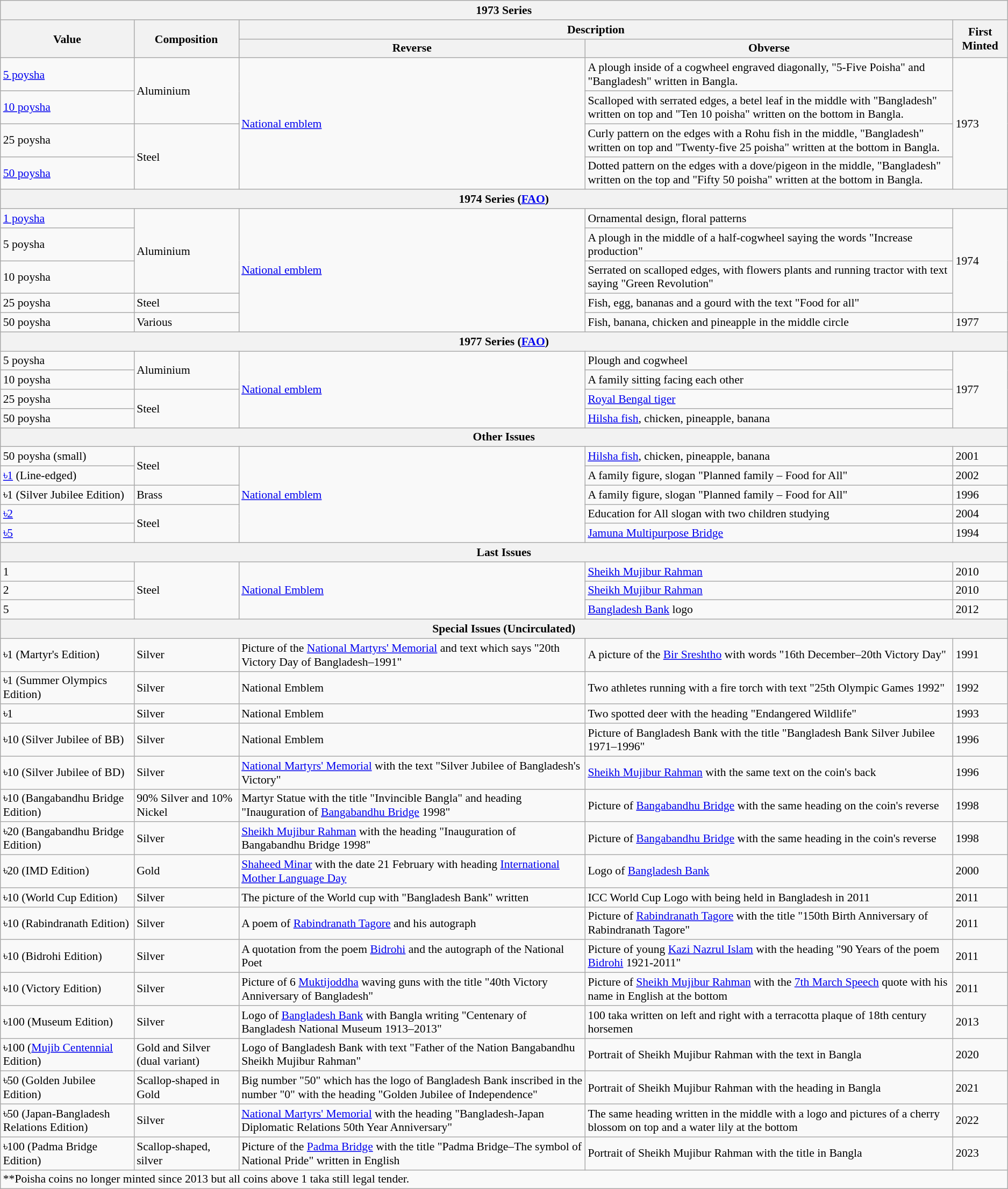<table class="wikitable" style="font-size: 90%">
<tr>
<th colspan="5">1973 Series</th>
</tr>
<tr>
<th rowspan="2">Value</th>
<th rowspan="2">Composition</th>
<th colspan="2">Description</th>
<th rowspan="2">First Minted</th>
</tr>
<tr>
<th>Reverse</th>
<th>Obverse</th>
</tr>
<tr>
<td><a href='#'>5 poysha</a></td>
<td rowspan="2">Aluminium</td>
<td rowspan="4"><a href='#'>National emblem</a></td>
<td>A plough inside of a cogwheel engraved diagonally, "5-Five Poisha"  and "Bangladesh" written in Bangla.</td>
<td rowspan="4">1973</td>
</tr>
<tr>
<td><a href='#'>10 poysha</a></td>
<td>Scalloped with serrated edges, a betel leaf in the middle with "Bangladesh" written on top and "Ten 10 poisha" written on the bottom in Bangla.</td>
</tr>
<tr>
<td>25 poysha</td>
<td rowspan="2">Steel</td>
<td>Curly pattern on the edges with a Rohu fish in the middle, "Bangladesh" written on top and "Twenty-five 25 poisha" written at the bottom in Bangla.</td>
</tr>
<tr>
<td><a href='#'>50 poysha</a></td>
<td>Dotted pattern on the edges with a dove/pigeon in the middle, "Bangladesh" written on the top and "Fifty 50 poisha" written at the bottom in Bangla.</td>
</tr>
<tr>
<th colspan="5">1974 Series (<a href='#'>FAO</a>)</th>
</tr>
<tr>
<td><a href='#'>1 poysha</a></td>
<td rowspan="3">Aluminium</td>
<td rowspan="5"><a href='#'>National emblem</a></td>
<td>Ornamental design, floral patterns</td>
<td rowspan="4">1974</td>
</tr>
<tr>
<td>5 poysha</td>
<td>A plough in the middle of a half-cogwheel saying the words "Increase production"</td>
</tr>
<tr>
<td>10 poysha</td>
<td>Serrated on scalloped edges, with flowers plants and running tractor with text saying "Green Revolution"</td>
</tr>
<tr>
<td>25 poysha</td>
<td>Steel</td>
<td>Fish, egg, bananas and a gourd with the text "Food for all"</td>
</tr>
<tr>
<td>50 poysha</td>
<td>Various</td>
<td>Fish, banana, chicken and pineapple in the middle circle</td>
<td>1977</td>
</tr>
<tr>
<th colspan="5">1977 Series (<a href='#'>FAO</a>)</th>
</tr>
<tr>
<td>5 poysha</td>
<td rowspan="2">Aluminium</td>
<td rowspan="4"><a href='#'>National emblem</a></td>
<td>Plough and cogwheel</td>
<td rowspan="4">1977</td>
</tr>
<tr>
<td>10 poysha</td>
<td>A family sitting facing each other</td>
</tr>
<tr>
<td>25 poysha</td>
<td rowspan="2">Steel</td>
<td><a href='#'>Royal Bengal tiger</a></td>
</tr>
<tr>
<td>50 poysha</td>
<td><a href='#'>Hilsha fish</a>, chicken, pineapple, banana</td>
</tr>
<tr>
<th colspan="5">Other Issues</th>
</tr>
<tr>
<td>50 poysha (small)</td>
<td rowspan="2">Steel</td>
<td rowspan="5"><a href='#'>National emblem</a></td>
<td><a href='#'>Hilsha fish</a>, chicken, pineapple, banana</td>
<td>2001</td>
</tr>
<tr>
<td><a href='#'>৳1</a> (Line-edged)</td>
<td>A family figure, slogan "Planned family – Food for All"</td>
<td>2002</td>
</tr>
<tr>
<td>৳1 (Silver Jubilee Edition)</td>
<td>Brass</td>
<td>A family figure, slogan "Planned family – Food for All"</td>
<td>1996</td>
</tr>
<tr>
<td><a href='#'>৳2</a></td>
<td rowspan="2">Steel</td>
<td>Education for All slogan with two children studying</td>
<td>2004</td>
</tr>
<tr>
<td><a href='#'>৳5</a></td>
<td><a href='#'>Jamuna Multipurpose Bridge</a></td>
<td>1994</td>
</tr>
<tr>
<th colspan="5">Last Issues</th>
</tr>
<tr>
<td>1</td>
<td rowspan="3">Steel</td>
<td rowspan="3"><a href='#'>National Emblem</a></td>
<td><a href='#'>Sheikh Mujibur Rahman</a></td>
<td>2010</td>
</tr>
<tr>
<td>2</td>
<td><a href='#'>Sheikh Mujibur Rahman</a></td>
<td>2010</td>
</tr>
<tr>
<td>5</td>
<td><a href='#'>Bangladesh Bank</a> logo</td>
<td>2012</td>
</tr>
<tr>
<th colspan="5">Special Issues (Uncirculated)</th>
</tr>
<tr>
<td>৳1 (Martyr's Edition)</td>
<td>Silver</td>
<td>Picture of the <a href='#'>National Martyrs' Memorial</a> and text which says "20th Victory Day of Bangladesh–1991"</td>
<td>A picture of the <a href='#'>Bir Sreshtho</a> with words "16th December–20th Victory Day"</td>
<td>1991</td>
</tr>
<tr>
<td>৳1 (Summer Olympics Edition)</td>
<td>Silver</td>
<td>National Emblem</td>
<td>Two athletes running with a fire torch with text "25th Olympic Games 1992"</td>
<td>1992</td>
</tr>
<tr>
<td>৳1</td>
<td>Silver</td>
<td>National Emblem</td>
<td>Two spotted deer with the heading "Endangered Wildlife"</td>
<td>1993</td>
</tr>
<tr>
<td>৳10 (Silver Jubilee of BB)</td>
<td>Silver</td>
<td>National Emblem</td>
<td>Picture of Bangladesh Bank with the title "Bangladesh Bank Silver Jubilee 1971–1996"</td>
<td>1996</td>
</tr>
<tr>
<td>৳10 (Silver Jubilee of BD)</td>
<td>Silver</td>
<td><a href='#'>National Martyrs' Memorial</a> with the text "Silver Jubilee of Bangladesh's Victory"</td>
<td><a href='#'>Sheikh Mujibur Rahman</a> with the same text on the coin's back</td>
<td>1996</td>
</tr>
<tr>
<td>৳10 (Bangabandhu Bridge Edition)</td>
<td>90% Silver and 10% Nickel</td>
<td>Martyr Statue with the title "Invincible Bangla" and heading "Inauguration of <a href='#'>Bangabandhu Bridge</a> 1998"</td>
<td>Picture of <a href='#'>Bangabandhu Bridge</a> with the same heading on the coin's reverse</td>
<td>1998</td>
</tr>
<tr>
<td>৳20 (Bangabandhu Bridge Edition)</td>
<td>Silver</td>
<td><a href='#'>Sheikh Mujibur Rahman</a> with the heading "Inauguration of Bangabandhu Bridge 1998"</td>
<td>Picture of <a href='#'>Bangabandhu Bridge</a> with the same heading in the coin's reverse</td>
<td>1998</td>
</tr>
<tr>
<td>৳20 (IMD Edition)</td>
<td>Gold</td>
<td><a href='#'>Shaheed Minar</a> with the date 21 February with heading <a href='#'>International Mother Language Day</a></td>
<td>Logo of <a href='#'>Bangladesh Bank</a></td>
<td>2000</td>
</tr>
<tr>
<td>৳10 (World Cup Edition)</td>
<td>Silver</td>
<td>The picture of the World cup with "Bangladesh Bank" written</td>
<td>ICC World Cup Logo with being held in Bangladesh in 2011</td>
<td>2011</td>
</tr>
<tr>
<td>৳10 (Rabindranath Edition)</td>
<td>Silver</td>
<td>A poem of <a href='#'>Rabindranath Tagore</a> and his autograph</td>
<td>Picture of <a href='#'>Rabindranath Tagore</a> with the title "150th Birth Anniversary of Rabindranath Tagore"</td>
<td>2011</td>
</tr>
<tr>
<td>৳10 (Bidrohi Edition)</td>
<td>Silver</td>
<td>A quotation from the poem <a href='#'>Bidrohi</a> and the autograph of the National Poet</td>
<td>Picture of young <a href='#'>Kazi Nazrul Islam</a>  with the heading "90 Years of the poem <a href='#'>Bidrohi</a> 1921-2011"</td>
<td>2011</td>
</tr>
<tr>
<td>৳10 (Victory Edition)</td>
<td>Silver</td>
<td>Picture of 6 <a href='#'>Muktijoddha</a> waving guns with the title "40th Victory Anniversary of Bangladesh"</td>
<td>Picture of <a href='#'>Sheikh Mujibur Rahman</a> with the <a href='#'>7th March Speech</a> quote with his name in English at the bottom</td>
<td>2011</td>
</tr>
<tr>
<td>৳100 (Museum Edition)</td>
<td>Silver</td>
<td>Logo of <a href='#'>Bangladesh Bank</a> with Bangla writing "Centenary of Bangladesh National Museum 1913–2013"</td>
<td>100 taka written on left and right with a terracotta plaque of 18th century horsemen</td>
<td>2013</td>
</tr>
<tr>
<td>৳100 (<a href='#'>Mujib Centennial</a> Edition)</td>
<td>Gold and Silver (dual variant)</td>
<td>Logo of Bangladesh Bank with text "Father of the Nation Bangabandhu Sheikh Mujibur Rahman"</td>
<td>Portrait of Sheikh Mujibur Rahman with the text in Bangla</td>
<td>2020</td>
</tr>
<tr>
<td>৳50 (Golden Jubilee Edition)</td>
<td>Scallop-shaped in Gold</td>
<td>Big number "50" which has the logo of Bangladesh Bank inscribed in the number "0" with the heading "Golden Jubilee of Independence"</td>
<td>Portrait of Sheikh Mujibur Rahman with the heading in Bangla</td>
<td>2021</td>
</tr>
<tr>
<td>৳50 (Japan-Bangladesh Relations Edition)</td>
<td>Silver</td>
<td><a href='#'>National Martyrs' Memorial</a> with the heading "Bangladesh-Japan Diplomatic Relations 50th Year Anniversary"</td>
<td>The same heading written in the middle with a logo and pictures of a cherry blossom on top and a water lily at the bottom</td>
<td>2022</td>
</tr>
<tr>
<td>৳100 (Padma Bridge Edition)</td>
<td>Scallop-shaped, silver</td>
<td>Picture of the <a href='#'>Padma Bridge</a> with the title "Padma Bridge–The symbol of National Pride" written in English</td>
<td>Portrait of Sheikh Mujibur Rahman with the title in Bangla</td>
<td>2023</td>
</tr>
<tr>
<td colspan="5" style="text-align:left;">**Poisha coins no longer minted since 2013 but all coins above 1 taka still legal tender.</td>
</tr>
</table>
